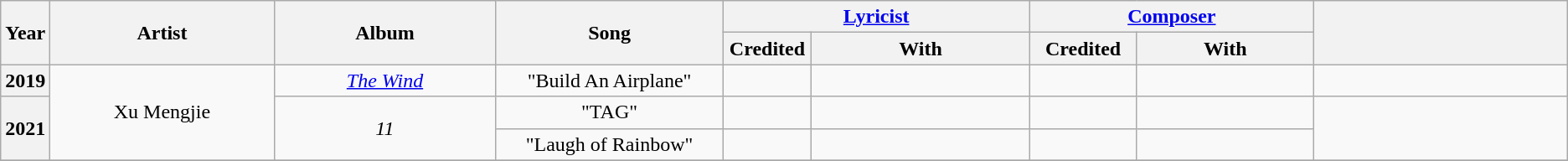<table class="wikitable sortable plainrowheaders" style="text-align:center">
<tr>
<th rowspan="2" style="width:2em;">Year</th>
<th rowspan="2" style="width:13em;">Artist</th>
<th rowspan="2" style="width:13em;">Album</th>
<th rowspan="2" style="width:13em;">Song</th>
<th colspan="2" style="width:16em;"><a href='#'>Lyricist</a></th>
<th colspan="2" style="width:16em;"><a href='#'>Composer</a></th>
<th rowspan="2" style="width:16em;"></th>
</tr>
<tr>
<th style="width:4em;">Credited</th>
<th style="width:13em;">With</th>
<th style="width:4em;">Credited</th>
<th style="width:8em;">With</th>
</tr>
<tr>
<th scope="row" rowspan="1">2019</th>
<td rowspan="3">Xu Mengjie</td>
<td><em><a href='#'>The Wind</a></em></td>
<td>"Build An Airplane"</td>
<td></td>
<td></td>
<td></td>
<td></td>
<td></td>
</tr>
<tr>
<th scope="row" rowspan="2">2021</th>
<td rowspan="2"><em>11</em></td>
<td>"TAG"</td>
<td></td>
<td></td>
<td></td>
<td></td>
<td rowspan="2"></td>
</tr>
<tr>
<td>"Laugh of Rainbow"</td>
<td></td>
<td></td>
<td></td>
<td></td>
</tr>
<tr>
</tr>
</table>
